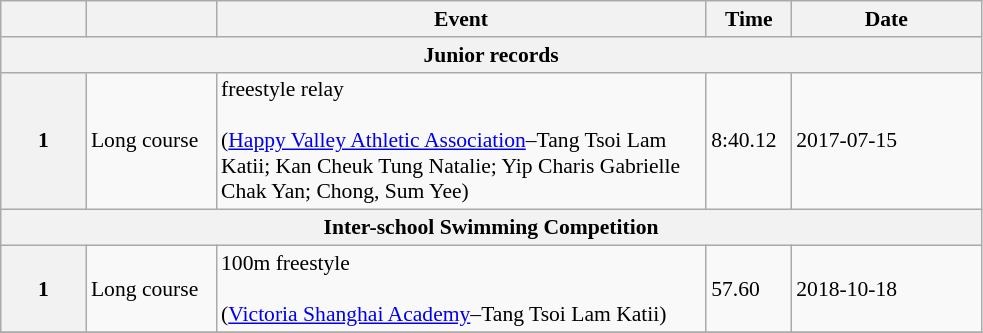<table class="wikitable" style="text-align:left; font-size:90%">
<tr>
<th width="50"></th>
<th width="80"></th>
<th width="320">Event</th>
<th width="50">Time</th>
<th width="120">Date</th>
</tr>
<tr>
<th colspan="5">Junior records</th>
</tr>
<tr>
<th>1</th>
<td>Long course</td>
<td> freestyle relay<br><br>(<a href='#'>Happy Valley Athletic Association</a>–Tang Tsoi Lam Katii; Kan Cheuk Tung Natalie; Yip Charis Gabrielle Chak Yan; Chong, Sum Yee)</td>
<td>8:40.12</td>
<td>2017-07-15</td>
</tr>
<tr>
<th colspan="5">Inter-school Swimming Competition</th>
</tr>
<tr>
<th>1</th>
<td>Long course</td>
<td>100m freestyle<br><br>(<a href='#'>Victoria Shanghai Academy</a>–Tang Tsoi Lam Katii)</td>
<td>57.60</td>
<td>2018-10-18</td>
</tr>
<tr>
</tr>
</table>
